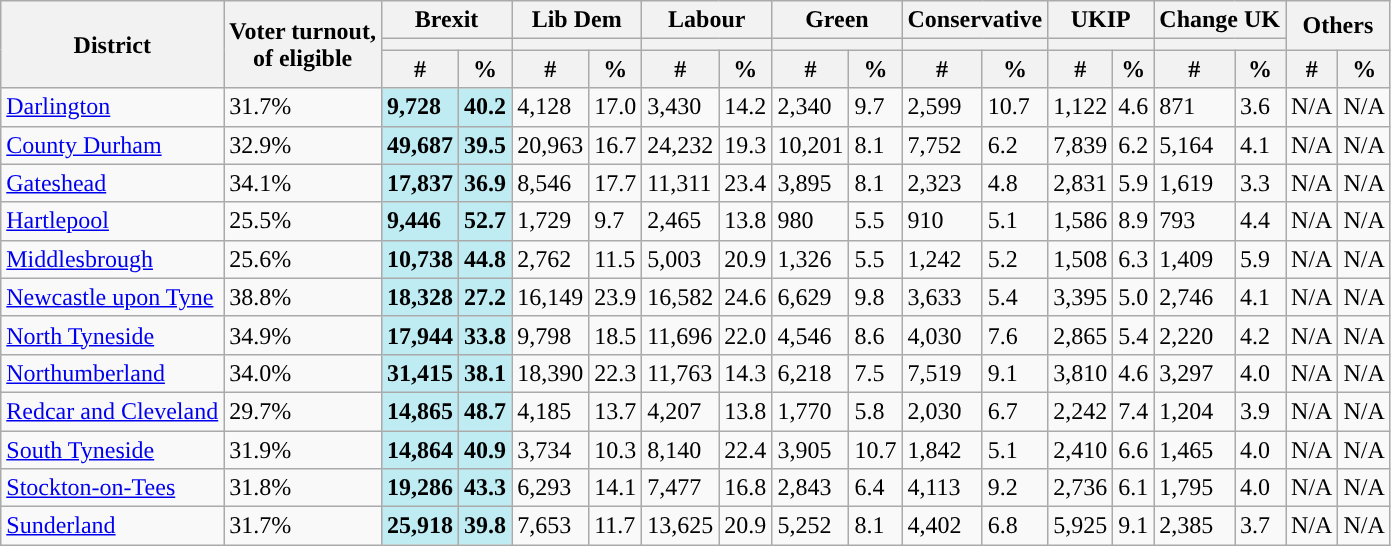<table class="wikitable sortable">
<tr>
<th rowspan="3">District</th>
<th rowspan="3">Voter turnout,<br>of eligible</th>
<th colspan="2">Brexit</th>
<th colspan="2">Lib Dem</th>
<th colspan="2">Labour</th>
<th colspan="2">Green</th>
<th colspan="2">Conservative</th>
<th colspan="2">UKIP</th>
<th colspan="2">Change UK</th>
<th colspan="2" rowspan="2">Others</th>
</tr>
<tr>
<th colspan="2" style="background:"></th>
<th colspan="2" style="background:"></th>
<th colspan="2" style="background:"></th>
<th colspan="2" style="background:"></th>
<th colspan="2" style="background:"></th>
<th colspan="2" style="background:"></th>
<th colspan="2" style="background:"></th>
</tr>
<tr>
<th>#</th>
<th>%</th>
<th>#</th>
<th>%</th>
<th>#</th>
<th>%</th>
<th>#</th>
<th>%</th>
<th>#</th>
<th>%</th>
<th>#</th>
<th>%</th>
<th>#</th>
<th>%</th>
<th>#</th>
<th>%</th>
</tr>
<tr>
<td><a href='#'>Darlington</a></td>
<td>31.7%</td>
<td style="background:#BFEBF2;"><strong>9,728</strong></td>
<td style="background:#BFEBF2;"><strong>40.2</strong></td>
<td>4,128</td>
<td>17.0</td>
<td>3,430</td>
<td>14.2</td>
<td>2,340</td>
<td>9.7</td>
<td>2,599</td>
<td>10.7</td>
<td>1,122</td>
<td>4.6</td>
<td>871</td>
<td>3.6</td>
<td>N/A</td>
<td>N/A</td>
</tr>
<tr>
<td><a href='#'>County Durham</a></td>
<td>32.9%</td>
<td style="background:#BFEBF2;"><strong>49,687</strong></td>
<td style="background:#BFEBF2;"><strong>39.5</strong></td>
<td>20,963</td>
<td>16.7</td>
<td>24,232</td>
<td>19.3</td>
<td>10,201</td>
<td>8.1</td>
<td>7,752</td>
<td>6.2</td>
<td>7,839</td>
<td>6.2</td>
<td>5,164</td>
<td>4.1</td>
<td>N/A</td>
<td>N/A</td>
</tr>
<tr>
<td><a href='#'>Gateshead</a></td>
<td>34.1%</td>
<td style="background:#BFEBF2;"><strong>17,837</strong></td>
<td style="background:#BFEBF2;"><strong>36.9</strong></td>
<td>8,546</td>
<td>17.7</td>
<td>11,311</td>
<td>23.4</td>
<td>3,895</td>
<td>8.1</td>
<td>2,323</td>
<td>4.8</td>
<td>2,831</td>
<td>5.9</td>
<td>1,619</td>
<td>3.3</td>
<td>N/A</td>
<td>N/A</td>
</tr>
<tr>
<td><a href='#'>Hartlepool</a></td>
<td>25.5%</td>
<td style="background:#BFEBF2;"><strong>9,446</strong></td>
<td style="background:#BFEBF2;"><strong>52.7</strong></td>
<td>1,729</td>
<td>9.7</td>
<td>2,465</td>
<td>13.8</td>
<td>980</td>
<td>5.5</td>
<td>910</td>
<td>5.1</td>
<td>1,586</td>
<td>8.9</td>
<td>793</td>
<td>4.4</td>
<td>N/A</td>
<td>N/A</td>
</tr>
<tr>
<td><a href='#'>Middlesbrough</a></td>
<td>25.6%</td>
<td style="background:#BFEBF2;"><strong>10,738</strong></td>
<td style="background:#BFEBF2;"><strong>44.8</strong></td>
<td>2,762</td>
<td>11.5</td>
<td>5,003</td>
<td>20.9</td>
<td>1,326</td>
<td>5.5</td>
<td>1,242</td>
<td>5.2</td>
<td>1,508</td>
<td>6.3</td>
<td>1,409</td>
<td>5.9</td>
<td>N/A</td>
<td>N/A</td>
</tr>
<tr>
<td><a href='#'>Newcastle upon Tyne</a></td>
<td>38.8%</td>
<td style="background:#BFEBF2;"><strong>18,328</strong></td>
<td style="background:#BFEBF2;"><strong>27.2</strong></td>
<td>16,149</td>
<td>23.9</td>
<td>16,582</td>
<td>24.6</td>
<td>6,629</td>
<td>9.8</td>
<td>3,633</td>
<td>5.4</td>
<td>3,395</td>
<td>5.0</td>
<td>2,746</td>
<td>4.1</td>
<td>N/A</td>
<td>N/A</td>
</tr>
<tr>
<td><a href='#'>North Tyneside</a></td>
<td>34.9%</td>
<td style="background:#BFEBF2;"><strong>17,944</strong></td>
<td style="background:#BFEBF2;"><strong>33.8</strong></td>
<td>9,798</td>
<td>18.5</td>
<td>11,696</td>
<td>22.0</td>
<td>4,546</td>
<td>8.6</td>
<td>4,030</td>
<td>7.6</td>
<td>2,865</td>
<td>5.4</td>
<td>2,220</td>
<td>4.2</td>
<td>N/A</td>
<td>N/A</td>
</tr>
<tr>
<td><a href='#'>Northumberland</a></td>
<td>34.0%</td>
<td style="background:#BFEBF2;"><strong>31,415</strong></td>
<td style="background:#BFEBF2;"><strong>38.1</strong></td>
<td>18,390</td>
<td>22.3</td>
<td>11,763</td>
<td>14.3</td>
<td>6,218</td>
<td>7.5</td>
<td>7,519</td>
<td>9.1</td>
<td>3,810</td>
<td>4.6</td>
<td>3,297</td>
<td>4.0</td>
<td>N/A</td>
<td>N/A</td>
</tr>
<tr>
<td><a href='#'>Redcar and Cleveland</a></td>
<td>29.7%</td>
<td style="background:#BFEBF2;"><strong>14,865</strong></td>
<td style="background:#BFEBF2;"><strong>48.7</strong></td>
<td>4,185</td>
<td>13.7</td>
<td>4,207</td>
<td>13.8</td>
<td>1,770</td>
<td>5.8</td>
<td>2,030</td>
<td>6.7</td>
<td>2,242</td>
<td>7.4</td>
<td>1,204</td>
<td>3.9</td>
<td>N/A</td>
<td>N/A</td>
</tr>
<tr>
<td><a href='#'>South Tyneside</a></td>
<td>31.9%</td>
<td style="background:#BFEBF2;"><strong>14,864</strong></td>
<td style="background:#BFEBF2;"><strong>40.9</strong></td>
<td>3,734</td>
<td>10.3</td>
<td>8,140</td>
<td>22.4</td>
<td>3,905</td>
<td>10.7</td>
<td>1,842</td>
<td>5.1</td>
<td>2,410</td>
<td>6.6</td>
<td>1,465</td>
<td>4.0</td>
<td>N/A</td>
<td>N/A</td>
</tr>
<tr>
<td><a href='#'>Stockton-on-Tees</a></td>
<td>31.8%</td>
<td style="background:#BFEBF2;"><strong>19,286</strong></td>
<td style="background:#BFEBF2;"><strong>43.3</strong></td>
<td>6,293</td>
<td>14.1</td>
<td>7,477</td>
<td>16.8</td>
<td>2,843</td>
<td>6.4</td>
<td>4,113</td>
<td>9.2</td>
<td>2,736</td>
<td>6.1</td>
<td>1,795</td>
<td>4.0</td>
<td>N/A</td>
<td>N/A</td>
</tr>
<tr>
<td><a href='#'>Sunderland</a></td>
<td>31.7%</td>
<td style="background:#BFEBF2;"><strong>25,918</strong></td>
<td style="background:#BFEBF2;"><strong>39.8</strong></td>
<td>7,653</td>
<td>11.7</td>
<td>13,625</td>
<td>20.9</td>
<td>5,252</td>
<td>8.1</td>
<td>4,402</td>
<td>6.8</td>
<td>5,925</td>
<td>9.1</td>
<td>2,385</td>
<td>3.7</td>
<td>N/A</td>
<td>N/A</td>
</tr>
</table>
